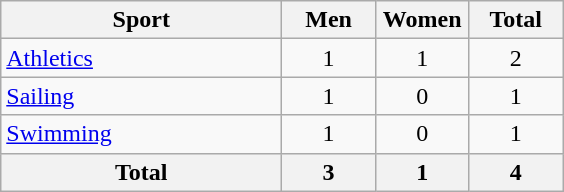<table class="wikitable sortable" style="text-align:center;">
<tr>
<th width=180>Sport</th>
<th width=55>Men</th>
<th width=55>Women</th>
<th width=55>Total</th>
</tr>
<tr>
<td align=left><a href='#'>Athletics</a></td>
<td>1</td>
<td>1</td>
<td>2</td>
</tr>
<tr>
<td align=left><a href='#'>Sailing</a></td>
<td>1</td>
<td>0</td>
<td>1</td>
</tr>
<tr>
<td align=left><a href='#'>Swimming</a></td>
<td>1</td>
<td>0</td>
<td>1</td>
</tr>
<tr>
<th>Total</th>
<th>3</th>
<th>1</th>
<th>4</th>
</tr>
</table>
